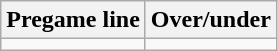<table class="wikitable">
<tr align="center">
<th style=>Pregame line</th>
<th style=>Over/under</th>
</tr>
<tr align="center">
<td></td>
<td></td>
</tr>
</table>
